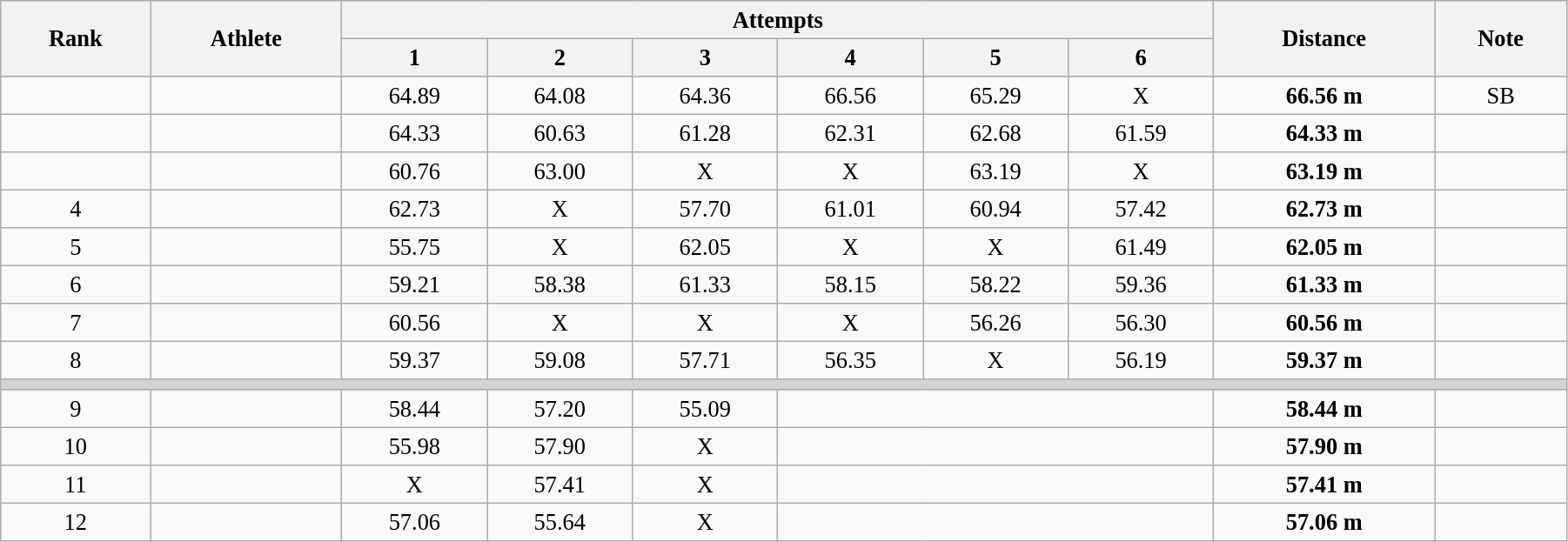<table class="wikitable" style=" text-align:center; font-size:110%;" width="95%">
<tr>
<th rowspan="2">Rank</th>
<th rowspan="2">Athlete</th>
<th colspan="6">Attempts</th>
<th rowspan="2">Distance</th>
<th rowspan="2">Note</th>
</tr>
<tr>
<th>1</th>
<th>2</th>
<th>3</th>
<th>4</th>
<th>5</th>
<th>6</th>
</tr>
<tr>
<td></td>
<td align=left></td>
<td>64.89</td>
<td>64.08</td>
<td>64.36</td>
<td>66.56</td>
<td>65.29</td>
<td>X</td>
<td><strong>66.56 m </strong></td>
<td>SB</td>
</tr>
<tr>
<td></td>
<td align=left></td>
<td>64.33</td>
<td>60.63</td>
<td>61.28</td>
<td>62.31</td>
<td>62.68</td>
<td>61.59</td>
<td><strong>64.33 m</strong></td>
<td></td>
</tr>
<tr>
<td></td>
<td align=left></td>
<td>60.76</td>
<td>63.00</td>
<td>X</td>
<td>X</td>
<td>63.19</td>
<td>X</td>
<td><strong>63.19 m</strong></td>
<td></td>
</tr>
<tr>
<td>4</td>
<td align=left></td>
<td>62.73</td>
<td>X</td>
<td>57.70</td>
<td>61.01</td>
<td>60.94</td>
<td>57.42</td>
<td><strong>62.73 m</strong></td>
<td></td>
</tr>
<tr>
<td>5</td>
<td align=left></td>
<td>55.75</td>
<td>X</td>
<td>62.05</td>
<td>X</td>
<td>X</td>
<td>61.49</td>
<td><strong>62.05 m</strong></td>
<td></td>
</tr>
<tr>
<td>6</td>
<td align=left></td>
<td>59.21</td>
<td>58.38</td>
<td>61.33</td>
<td>58.15</td>
<td>58.22</td>
<td>59.36</td>
<td><strong>61.33 m</strong></td>
<td></td>
</tr>
<tr>
<td>7</td>
<td align=left></td>
<td>60.56</td>
<td>X</td>
<td>X</td>
<td>X</td>
<td>56.26</td>
<td>56.30</td>
<td><strong>60.56 m</strong></td>
<td></td>
</tr>
<tr>
<td>8</td>
<td align=left></td>
<td>59.37</td>
<td>59.08</td>
<td>57.71</td>
<td>56.35</td>
<td>X</td>
<td>56.19</td>
<td><strong>59.37 m</strong></td>
<td></td>
</tr>
<tr>
<td colspan=10 bgcolor=lightgray></td>
</tr>
<tr>
<td>9</td>
<td align=left></td>
<td>58.44</td>
<td>57.20</td>
<td>55.09</td>
<td colspan=3></td>
<td><strong>58.44 m</strong></td>
<td></td>
</tr>
<tr>
<td>10</td>
<td align=left></td>
<td>55.98</td>
<td>57.90</td>
<td>X</td>
<td colspan=3></td>
<td><strong>57.90 m</strong></td>
<td></td>
</tr>
<tr>
<td>11</td>
<td align=left></td>
<td>X</td>
<td>57.41</td>
<td>X</td>
<td colspan=3></td>
<td><strong>57.41 m</strong></td>
<td></td>
</tr>
<tr>
<td>12</td>
<td align=left></td>
<td>57.06</td>
<td>55.64</td>
<td>X</td>
<td colspan=3></td>
<td><strong>57.06 m</strong></td>
<td></td>
</tr>
</table>
